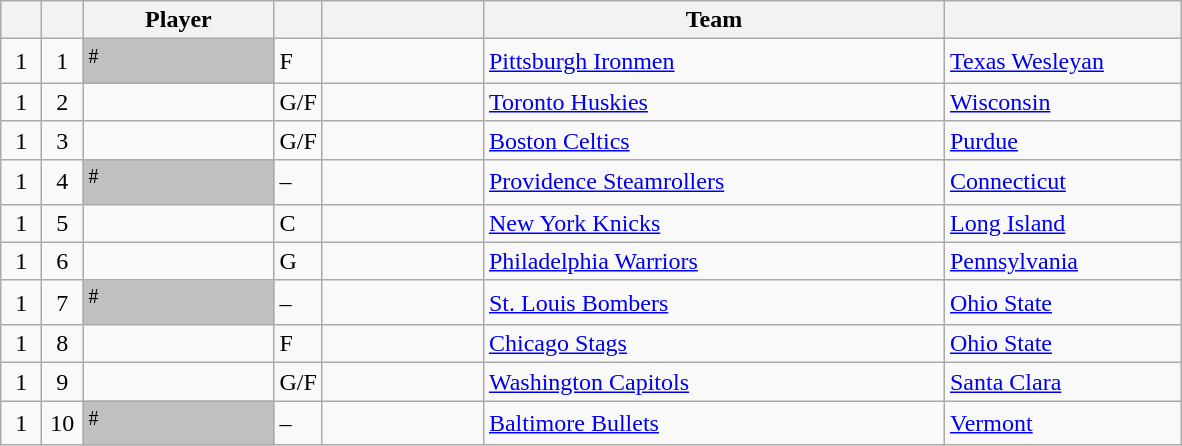<table class="wikitable sortable">
<tr>
<th style="width:20px;"></th>
<th style="width:20px;"></th>
<th style="width:120px;">Player</th>
<th style="width:20px;"></th>
<th style="width:100px;"></th>
<th style="width:300px;">Team</th>
<th style="width:150px;"></th>
</tr>
<tr>
<td align=center>1</td>
<td align=center>1</td>
<td bgcolor="#C0C0C0"><sup>#</sup></td>
<td>F</td>
<td></td>
<td><a href='#'>Pittsburgh Ironmen</a></td>
<td><a href='#'>Texas Wesleyan</a></td>
</tr>
<tr>
<td align=center>1</td>
<td align=center>2</td>
<td></td>
<td>G/F</td>
<td></td>
<td><a href='#'>Toronto Huskies</a></td>
<td><a href='#'>Wisconsin</a></td>
</tr>
<tr>
<td align=center>1</td>
<td align=center>3</td>
<td></td>
<td>G/F</td>
<td></td>
<td><a href='#'>Boston Celtics</a></td>
<td><a href='#'>Purdue</a></td>
</tr>
<tr>
<td align=center>1</td>
<td align=center>4</td>
<td bgcolor="#C0C0C0"><sup>#</sup></td>
<td>–</td>
<td></td>
<td><a href='#'>Providence Steamrollers</a></td>
<td><a href='#'>Connecticut</a></td>
</tr>
<tr>
<td align=center>1</td>
<td align=center>5</td>
<td></td>
<td>C</td>
<td></td>
<td><a href='#'>New York Knicks</a></td>
<td><a href='#'>Long Island</a></td>
</tr>
<tr>
<td align=center>1</td>
<td align=center>6</td>
<td></td>
<td>G</td>
<td></td>
<td><a href='#'>Philadelphia Warriors</a></td>
<td><a href='#'>Pennsylvania</a></td>
</tr>
<tr>
<td align=center>1</td>
<td align=center>7</td>
<td bgcolor="#C0C0C0"><sup>#</sup></td>
<td>–</td>
<td></td>
<td><a href='#'>St. Louis Bombers</a></td>
<td><a href='#'>Ohio State</a></td>
</tr>
<tr>
<td align=center>1</td>
<td align=center>8</td>
<td></td>
<td>F</td>
<td></td>
<td><a href='#'>Chicago Stags</a></td>
<td><a href='#'>Ohio State</a></td>
</tr>
<tr>
<td align=center>1</td>
<td align=center>9</td>
<td></td>
<td>G/F</td>
<td></td>
<td><a href='#'>Washington Capitols</a></td>
<td><a href='#'>Santa Clara</a></td>
</tr>
<tr>
<td align=center>1</td>
<td align=center>10</td>
<td bgcolor="#C0C0C0"><sup>#</sup></td>
<td>–</td>
<td></td>
<td><a href='#'>Baltimore Bullets</a></td>
<td><a href='#'>Vermont</a></td>
</tr>
</table>
